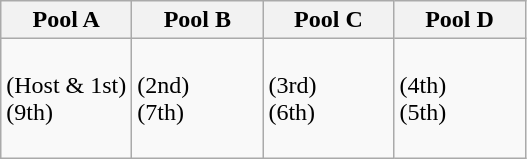<table class="wikitable">
<tr>
<th width=25%>Pool A</th>
<th width=25%>Pool B</th>
<th width=25%>Pool C</th>
<th width=25%>Pool D</th>
</tr>
<tr>
<td valign=top><br> (Host & 1st)<br>
 (9th)<br>
</td>
<td valign=top><br> (2nd)<br>
 (7th)<br>
</td>
<td><br> (3rd)<br>
 (6th)<br>
<br>
</td>
<td><br> (4th)<br>
 (5th)<br>
<br>
</td>
</tr>
</table>
